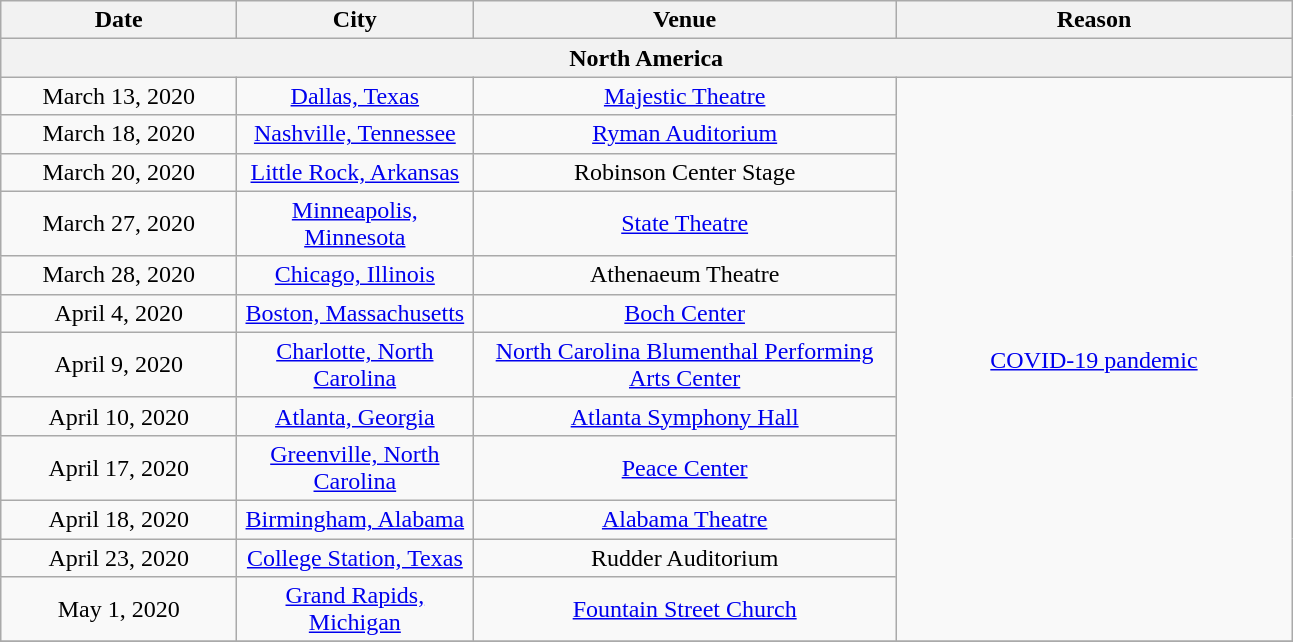<table class="wikitable" style="text-align:center;">
<tr>
<th style="width:150px;">Date</th>
<th style="width:150px;">City</th>
<th style="width:275px;">Venue</th>
<th scope="col" style="width:16em;">Reason</th>
</tr>
<tr>
<th colspan="4">North America</th>
</tr>
<tr>
<td>March 13, 2020</td>
<td><a href='#'>Dallas, Texas</a></td>
<td><a href='#'>Majestic Theatre</a></td>
<td rowspan="12"><a href='#'>COVID-19 pandemic</a></td>
</tr>
<tr>
<td>March 18, 2020</td>
<td><a href='#'>Nashville, Tennessee</a></td>
<td><a href='#'>Ryman Auditorium</a></td>
</tr>
<tr>
<td>March 20, 2020</td>
<td><a href='#'>Little Rock, Arkansas</a></td>
<td>Robinson Center Stage</td>
</tr>
<tr>
<td>March 27, 2020</td>
<td><a href='#'>Minneapolis, Minnesota</a></td>
<td><a href='#'>State Theatre</a></td>
</tr>
<tr>
<td>March 28, 2020</td>
<td><a href='#'>Chicago, Illinois</a></td>
<td>Athenaeum Theatre</td>
</tr>
<tr>
<td>April 4, 2020</td>
<td><a href='#'>Boston, Massachusetts</a></td>
<td><a href='#'>Boch Center</a></td>
</tr>
<tr>
<td>April 9, 2020</td>
<td><a href='#'>Charlotte, North Carolina</a></td>
<td><a href='#'>North Carolina Blumenthal Performing Arts Center</a></td>
</tr>
<tr>
<td>April 10, 2020</td>
<td><a href='#'>Atlanta, Georgia</a></td>
<td><a href='#'>Atlanta Symphony Hall</a></td>
</tr>
<tr>
<td>April 17, 2020</td>
<td><a href='#'>Greenville, North Carolina</a></td>
<td><a href='#'>Peace Center</a></td>
</tr>
<tr>
<td>April 18, 2020</td>
<td><a href='#'>Birmingham, Alabama</a></td>
<td><a href='#'>Alabama Theatre</a></td>
</tr>
<tr>
<td>April 23, 2020</td>
<td><a href='#'>College Station, Texas</a></td>
<td>Rudder Auditorium</td>
</tr>
<tr>
<td>May 1, 2020</td>
<td><a href='#'>Grand Rapids, Michigan</a></td>
<td><a href='#'>Fountain Street Church</a></td>
</tr>
<tr>
</tr>
</table>
